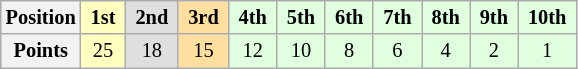<table class="wikitable" style="font-size:85%; text-align:center">
<tr>
<th>Position</th>
<td style="background:#ffffbf;"> <strong>1st</strong> </td>
<td style="background:#dfdfdf;"> <strong>2nd</strong> </td>
<td style="background:#ffdf9f;"> <strong>3rd</strong> </td>
<td style="background:#dfffdf;"> <strong>4th</strong> </td>
<td style="background:#dfffdf;"> <strong>5th</strong> </td>
<td style="background:#dfffdf;"> <strong>6th</strong> </td>
<td style="background:#dfffdf;"> <strong>7th</strong> </td>
<td style="background:#dfffdf;"> <strong>8th</strong> </td>
<td style="background:#dfffdf;"> <strong>9th</strong> </td>
<td style="background:#dfffdf;"> <strong>10th</strong> </td>
</tr>
<tr>
<th>Points</th>
<td style="background:#ffffbf;">25</td>
<td style="background:#dfdfdf;">18</td>
<td style="background:#ffdf9f;">15</td>
<td style="background:#dfffdf;">12</td>
<td style="background:#dfffdf;">10</td>
<td style="background:#dfffdf;">8</td>
<td style="background:#dfffdf;">6</td>
<td style="background:#dfffdf;">4</td>
<td style="background:#dfffdf;">2</td>
<td style="background:#dfffdf;">1</td>
</tr>
</table>
